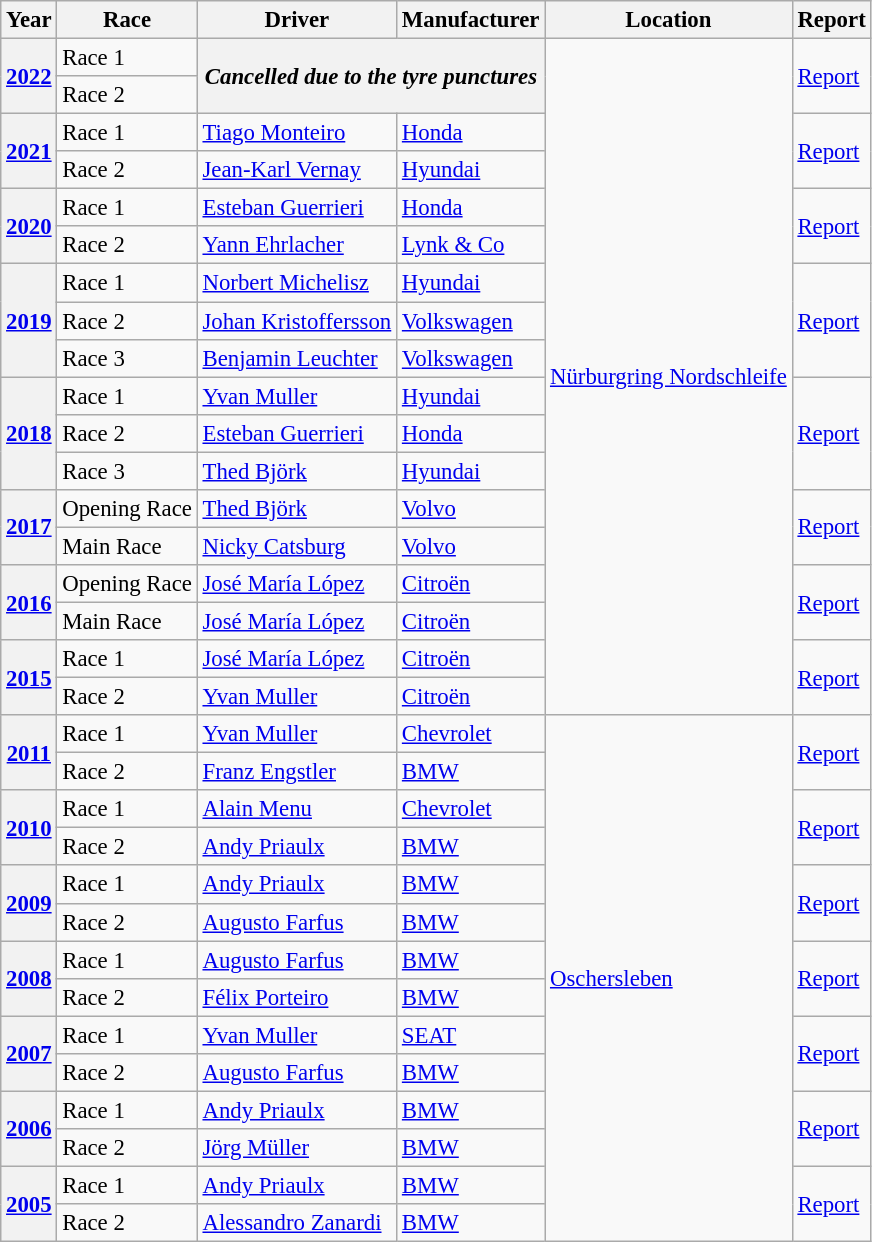<table class="wikitable" style="font-size: 95%;">
<tr>
<th>Year</th>
<th>Race</th>
<th>Driver</th>
<th>Manufacturer</th>
<th>Location</th>
<th>Report</th>
</tr>
<tr>
<th rowspan="2"><a href='#'>2022</a></th>
<td>Race 1</td>
<th align="center" rowspan="2", colspan="2"><em>Cancelled due to the tyre punctures</em></th>
<td rowspan="18"><a href='#'>Nürburgring Nordschleife</a></td>
<td rowspan="2"><a href='#'>Report</a></td>
</tr>
<tr>
<td>Race 2</td>
</tr>
<tr>
<th rowspan="2"><a href='#'>2021</a></th>
<td>Race 1</td>
<td> <a href='#'>Tiago Monteiro</a></td>
<td> <a href='#'>Honda</a></td>
<td rowspan="2"><a href='#'>Report</a></td>
</tr>
<tr>
<td>Race 2</td>
<td> <a href='#'>Jean-Karl Vernay</a></td>
<td> <a href='#'>Hyundai</a></td>
</tr>
<tr>
<th rowspan="2"><a href='#'>2020</a></th>
<td>Race 1</td>
<td> <a href='#'>Esteban Guerrieri</a></td>
<td> <a href='#'>Honda</a></td>
<td rowspan="2"><a href='#'>Report</a></td>
</tr>
<tr>
<td>Race 2</td>
<td> <a href='#'>Yann Ehrlacher</a></td>
<td> <a href='#'>Lynk & Co</a></td>
</tr>
<tr>
<th rowspan="3"><a href='#'>2019</a></th>
<td>Race 1</td>
<td> <a href='#'>Norbert Michelisz</a></td>
<td> <a href='#'>Hyundai</a></td>
<td rowspan="3"><a href='#'>Report</a></td>
</tr>
<tr>
<td>Race 2</td>
<td> <a href='#'>Johan Kristoffersson</a></td>
<td> <a href='#'>Volkswagen</a></td>
</tr>
<tr>
<td>Race 3</td>
<td> <a href='#'>Benjamin Leuchter</a></td>
<td> <a href='#'>Volkswagen</a></td>
</tr>
<tr>
<th rowspan=3><a href='#'>2018</a></th>
<td>Race 1</td>
<td> <a href='#'>Yvan Muller</a></td>
<td> <a href='#'>Hyundai</a></td>
<td rowspan=3><a href='#'>Report</a></td>
</tr>
<tr>
<td>Race 2</td>
<td> <a href='#'>Esteban Guerrieri</a></td>
<td> <a href='#'>Honda</a></td>
</tr>
<tr>
<td>Race 3</td>
<td> <a href='#'>Thed Björk</a></td>
<td> <a href='#'>Hyundai</a></td>
</tr>
<tr>
<th rowspan=2><a href='#'>2017</a></th>
<td>Opening Race</td>
<td> <a href='#'>Thed Björk</a></td>
<td> <a href='#'>Volvo</a></td>
<td rowspan=2><a href='#'>Report</a></td>
</tr>
<tr>
<td>Main Race</td>
<td> <a href='#'>Nicky Catsburg</a></td>
<td> <a href='#'>Volvo</a></td>
</tr>
<tr>
<th rowspan=2><a href='#'>2016</a></th>
<td>Opening Race</td>
<td> <a href='#'>José María López</a></td>
<td> <a href='#'>Citroën</a></td>
<td rowspan=2><a href='#'>Report</a></td>
</tr>
<tr>
<td>Main Race</td>
<td> <a href='#'>José María López</a></td>
<td> <a href='#'>Citroën</a></td>
</tr>
<tr>
<th rowspan=2><a href='#'>2015</a></th>
<td>Race 1</td>
<td> <a href='#'>José María López</a></td>
<td> <a href='#'>Citroën</a></td>
<td rowspan=2><a href='#'>Report</a></td>
</tr>
<tr>
<td>Race 2</td>
<td> <a href='#'>Yvan Muller</a></td>
<td> <a href='#'>Citroën</a></td>
</tr>
<tr>
<th rowspan=2><a href='#'>2011</a></th>
<td>Race 1</td>
<td> <a href='#'>Yvan Muller</a></td>
<td> <a href='#'>Chevrolet</a></td>
<td rowspan=14><a href='#'>Oschersleben</a></td>
<td rowspan=2><a href='#'>Report</a></td>
</tr>
<tr>
<td>Race 2</td>
<td> <a href='#'>Franz Engstler</a></td>
<td> <a href='#'>BMW</a></td>
</tr>
<tr>
<th rowspan=2><a href='#'>2010</a></th>
<td>Race 1</td>
<td> <a href='#'>Alain Menu</a></td>
<td> <a href='#'>Chevrolet</a></td>
<td rowspan=2><a href='#'>Report</a></td>
</tr>
<tr>
<td>Race 2</td>
<td> <a href='#'>Andy Priaulx</a></td>
<td> <a href='#'>BMW</a></td>
</tr>
<tr>
<th rowspan=2><a href='#'>2009</a></th>
<td>Race 1</td>
<td> <a href='#'>Andy Priaulx</a></td>
<td> <a href='#'>BMW</a></td>
<td rowspan=2><a href='#'>Report</a></td>
</tr>
<tr>
<td>Race 2</td>
<td> <a href='#'>Augusto Farfus</a></td>
<td> <a href='#'>BMW</a></td>
</tr>
<tr>
<th rowspan=2><a href='#'>2008</a></th>
<td>Race 1</td>
<td> <a href='#'>Augusto Farfus</a></td>
<td> <a href='#'>BMW</a></td>
<td rowspan=2><a href='#'>Report</a></td>
</tr>
<tr>
<td>Race 2</td>
<td> <a href='#'>Félix Porteiro</a></td>
<td> <a href='#'>BMW</a></td>
</tr>
<tr>
<th rowspan=2><a href='#'>2007</a></th>
<td>Race 1</td>
<td> <a href='#'>Yvan Muller</a></td>
<td> <a href='#'>SEAT</a></td>
<td rowspan=2><a href='#'>Report</a></td>
</tr>
<tr>
<td>Race 2</td>
<td> <a href='#'>Augusto Farfus</a></td>
<td> <a href='#'>BMW</a></td>
</tr>
<tr>
<th rowspan=2><a href='#'>2006</a></th>
<td>Race 1</td>
<td> <a href='#'>Andy Priaulx</a></td>
<td> <a href='#'>BMW</a></td>
<td rowspan=2><a href='#'>Report</a></td>
</tr>
<tr>
<td>Race 2</td>
<td> <a href='#'>Jörg Müller</a></td>
<td> <a href='#'>BMW</a></td>
</tr>
<tr>
<th rowspan=2><a href='#'>2005</a></th>
<td>Race 1</td>
<td> <a href='#'>Andy Priaulx</a></td>
<td> <a href='#'>BMW</a></td>
<td rowspan=2><a href='#'>Report</a></td>
</tr>
<tr>
<td>Race 2</td>
<td> <a href='#'>Alessandro Zanardi</a></td>
<td> <a href='#'>BMW</a></td>
</tr>
</table>
